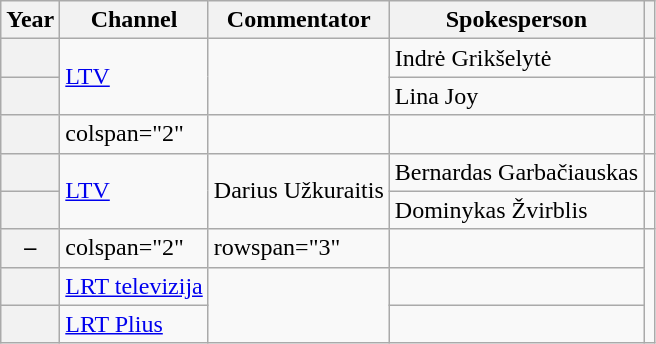<table class="wikitable sortable plainrowheaders">
<tr>
<th scope="col">Year</th>
<th scope="col">Channel</th>
<th scope="col">Commentator</th>
<th scope="col">Spokesperson</th>
<th scope="col" class="unsortable"></th>
</tr>
<tr>
<th scope="row"></th>
<td rowspan="2"><a href='#'>LTV</a></td>
<td rowspan="2"></td>
<td>Indrė Grikšelytė</td>
<td></td>
</tr>
<tr>
<th scope="row"></th>
<td>Lina Joy</td>
<td></td>
</tr>
<tr>
<th scope="row"></th>
<td>colspan="2" </td>
<td></td>
<td></td>
</tr>
<tr>
<th scope="row"></th>
<td rowspan="2"><a href='#'>LTV</a></td>
<td rowspan="2">Darius Užkuraitis</td>
<td>Bernardas Garbačiauskas</td>
<td></td>
</tr>
<tr>
<th scope="row"></th>
<td>Dominykas Žvirblis</td>
<td></td>
</tr>
<tr>
<th scope="row">–</th>
<td>colspan="2" </td>
<td>rowspan="3" </td>
<td></td>
</tr>
<tr>
<th scope="row"></th>
<td><a href='#'>LRT televizija</a></td>
<td rowspan="2"></td>
<td></td>
</tr>
<tr>
<th scope="row"></th>
<td><a href='#'>LRT Plius</a></td>
<td></td>
</tr>
</table>
